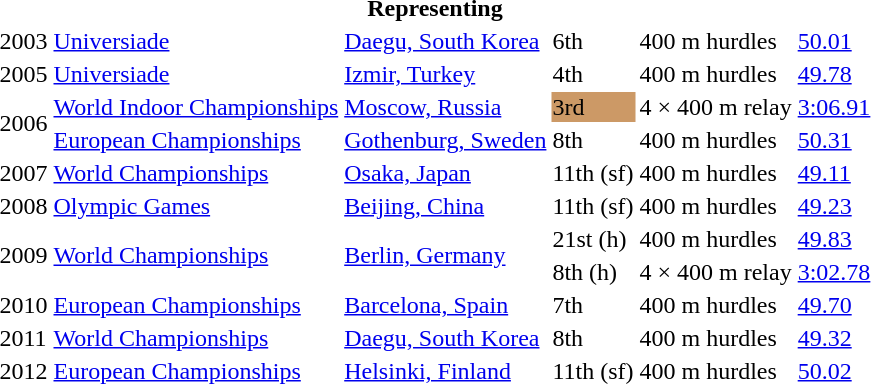<table>
<tr>
<th colspan="6">Representing </th>
</tr>
<tr>
<td>2003</td>
<td><a href='#'>Universiade</a></td>
<td><a href='#'>Daegu, South Korea</a></td>
<td>6th</td>
<td>400 m hurdles</td>
<td><a href='#'>50.01</a></td>
</tr>
<tr>
<td>2005</td>
<td><a href='#'>Universiade</a></td>
<td><a href='#'>Izmir, Turkey</a></td>
<td>4th</td>
<td>400 m hurdles</td>
<td><a href='#'>49.78</a></td>
</tr>
<tr>
<td rowspan=2>2006</td>
<td><a href='#'>World Indoor Championships</a></td>
<td><a href='#'>Moscow, Russia</a></td>
<td bgcolor=cc9966>3rd</td>
<td>4 × 400 m relay</td>
<td><a href='#'>3:06.91</a></td>
</tr>
<tr>
<td><a href='#'>European Championships</a></td>
<td><a href='#'>Gothenburg, Sweden</a></td>
<td>8th</td>
<td>400 m hurdles</td>
<td><a href='#'>50.31</a></td>
</tr>
<tr>
<td>2007</td>
<td><a href='#'>World Championships</a></td>
<td><a href='#'>Osaka, Japan</a></td>
<td>11th (sf)</td>
<td>400 m hurdles</td>
<td><a href='#'>49.11</a></td>
</tr>
<tr>
<td>2008</td>
<td><a href='#'>Olympic Games</a></td>
<td><a href='#'>Beijing, China</a></td>
<td>11th (sf)</td>
<td>400 m hurdles</td>
<td><a href='#'>49.23</a></td>
</tr>
<tr>
<td rowspan=2>2009</td>
<td rowspan=2><a href='#'>World Championships</a></td>
<td rowspan=2><a href='#'>Berlin, Germany</a></td>
<td>21st (h)</td>
<td>400 m hurdles</td>
<td><a href='#'>49.83</a></td>
</tr>
<tr>
<td>8th (h)</td>
<td>4 × 400 m relay</td>
<td><a href='#'>3:02.78</a></td>
</tr>
<tr>
<td>2010</td>
<td><a href='#'>European Championships</a></td>
<td><a href='#'>Barcelona, Spain</a></td>
<td>7th</td>
<td>400 m hurdles</td>
<td><a href='#'>49.70</a></td>
</tr>
<tr>
<td>2011</td>
<td><a href='#'>World Championships</a></td>
<td><a href='#'>Daegu, South Korea</a></td>
<td>8th</td>
<td>400 m hurdles</td>
<td><a href='#'>49.32</a></td>
</tr>
<tr>
<td>2012</td>
<td><a href='#'>European Championships</a></td>
<td><a href='#'>Helsinki, Finland</a></td>
<td>11th (sf)</td>
<td>400 m hurdles</td>
<td><a href='#'>50.02</a></td>
</tr>
</table>
